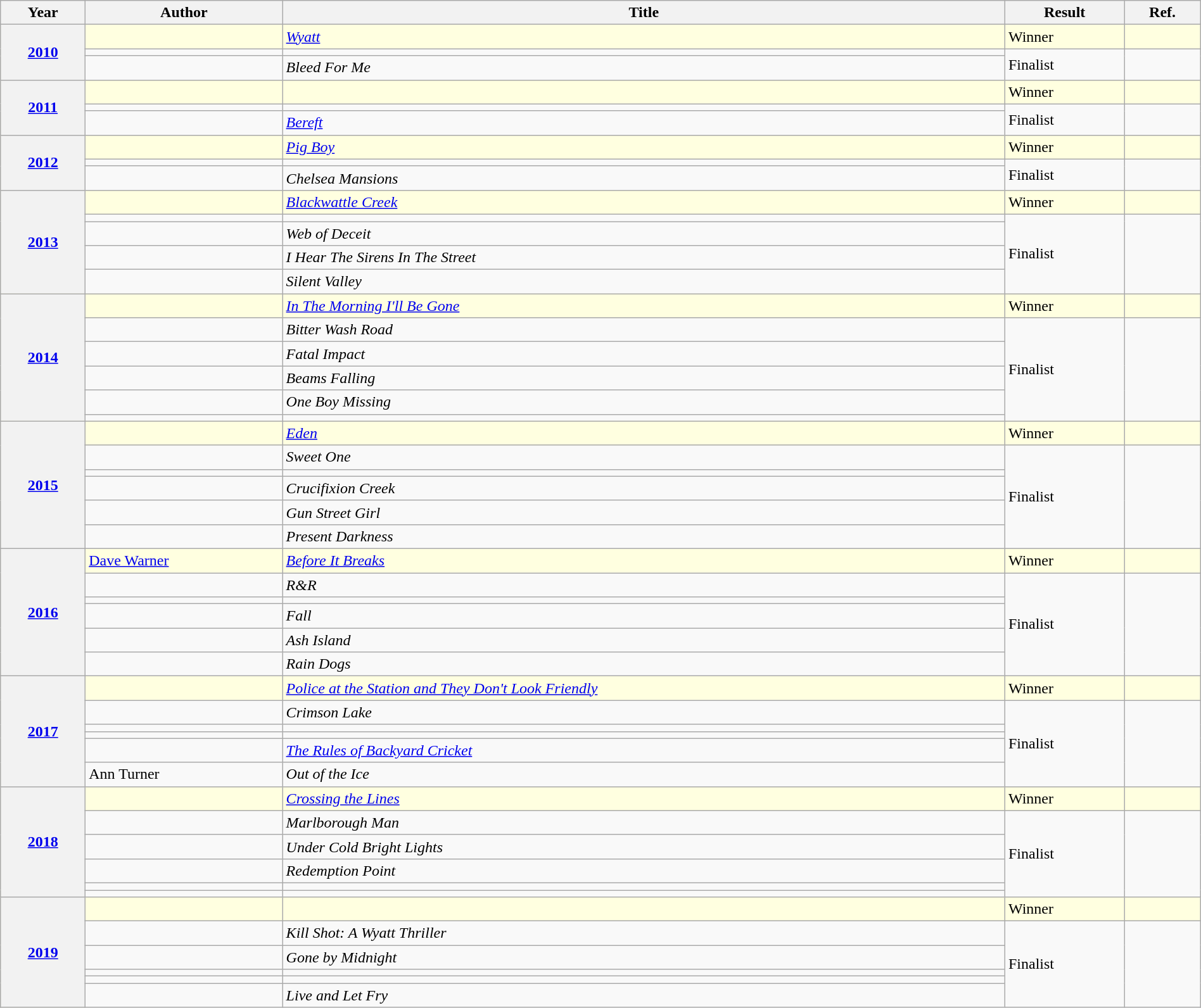<table class="wikitable sortable mw-collapsible" width=100%>
<tr>
<th scope=col>Year</th>
<th scope=col>Author</th>
<th scope=col>Title</th>
<th scope=col>Result</th>
<th scope=col>Ref.</th>
</tr>
<tr style="background:lightyellow;">
<th rowspan="3"><a href='#'>2010</a></th>
<td></td>
<td><em><a href='#'>Wyatt</a></em></td>
<td>Winner</td>
<td></td>
</tr>
<tr>
<td></td>
<td><em></em></td>
<td rowspan="2">Finalist</td>
<td rowspan="2"></td>
</tr>
<tr>
<td></td>
<td><em>Bleed For Me</em></td>
</tr>
<tr style="background:lightyellow;">
<th rowspan="3"><a href='#'>2011</a></th>
<td></td>
<td><em></em></td>
<td>Winner</td>
<td></td>
</tr>
<tr>
<td></td>
<td><em></em></td>
<td rowspan="2">Finalist</td>
<td rowspan="2"></td>
</tr>
<tr>
<td></td>
<td><em><a href='#'>Bereft</a></em></td>
</tr>
<tr style="background:lightyellow;">
<th rowspan="3"><a href='#'>2012</a></th>
<td></td>
<td><em><a href='#'>Pig Boy</a></em></td>
<td>Winner</td>
<td></td>
</tr>
<tr>
<td></td>
<td><em></em></td>
<td rowspan="2">Finalist</td>
<td rowspan="2"></td>
</tr>
<tr>
<td></td>
<td><em>Chelsea Mansions</em></td>
</tr>
<tr style="background:lightyellow;">
<th rowspan="5"><a href='#'>2013</a></th>
<td></td>
<td><em><a href='#'>Blackwattle Creek</a></em></td>
<td>Winner</td>
<td></td>
</tr>
<tr>
<td></td>
<td><em></em></td>
<td rowspan="4">Finalist</td>
<td rowspan="4"></td>
</tr>
<tr>
<td></td>
<td><em>Web of Deceit</em></td>
</tr>
<tr>
<td></td>
<td><em>I Hear The Sirens In The Street</em></td>
</tr>
<tr>
<td></td>
<td><em>Silent Valley</em></td>
</tr>
<tr style="background:lightyellow;">
<th rowspan="6"><a href='#'>2014</a></th>
<td></td>
<td><em><a href='#'>In The Morning I'll Be Gone</a></em></td>
<td>Winner</td>
<td></td>
</tr>
<tr>
<td></td>
<td><em>Bitter Wash Road</em></td>
<td rowspan="5">Finalist</td>
<td rowspan="5"></td>
</tr>
<tr>
<td></td>
<td><em>Fatal Impact</em></td>
</tr>
<tr>
<td></td>
<td><em>Beams Falling</em></td>
</tr>
<tr>
<td></td>
<td><em>One Boy Missing</em></td>
</tr>
<tr>
<td></td>
<td><em></em></td>
</tr>
<tr style="background:lightyellow;">
<th rowspan="6"><a href='#'>2015</a></th>
<td></td>
<td><em><a href='#'>Eden</a></em></td>
<td>Winner</td>
<td></td>
</tr>
<tr>
<td></td>
<td><em>Sweet One</em></td>
<td rowspan="5">Finalist</td>
<td rowspan="5"></td>
</tr>
<tr>
<td></td>
<td><em></em></td>
</tr>
<tr>
<td></td>
<td><em>Crucifixion Creek</em></td>
</tr>
<tr>
<td></td>
<td><em>Gun Street Girl</em></td>
</tr>
<tr>
<td></td>
<td><em>Present Darkness</em></td>
</tr>
<tr style="background:lightyellow;">
<th rowspan="6"><a href='#'>2016</a></th>
<td><a href='#'>Dave Warner</a></td>
<td><em><a href='#'>Before It Breaks</a></em></td>
<td>Winner</td>
<td></td>
</tr>
<tr>
<td></td>
<td><em>R&R</em></td>
<td rowspan="5">Finalist</td>
<td rowspan="5"></td>
</tr>
<tr>
<td></td>
<td><em></em></td>
</tr>
<tr>
<td></td>
<td><em>Fall</em></td>
</tr>
<tr>
<td></td>
<td><em>Ash Island</em></td>
</tr>
<tr>
<td></td>
<td><em>Rain Dogs</em></td>
</tr>
<tr style="background:lightyellow;">
<th rowspan="6"><a href='#'>2017</a></th>
<td></td>
<td><em><a href='#'>Police at the Station and They Don't Look Friendly</a></em></td>
<td>Winner</td>
<td></td>
</tr>
<tr>
<td></td>
<td><em>Crimson Lake</em></td>
<td rowspan="5">Finalist</td>
<td rowspan="5"></td>
</tr>
<tr>
<td></td>
<td><em></em></td>
</tr>
<tr>
<td></td>
<td><em></em></td>
</tr>
<tr>
<td></td>
<td><em><a href='#'>The Rules of Backyard Cricket</a></em></td>
</tr>
<tr>
<td>Ann Turner</td>
<td><em>Out of the Ice</em></td>
</tr>
<tr style="background:lightyellow;">
<th rowspan="6"><a href='#'>2018</a></th>
<td></td>
<td><em><a href='#'>Crossing the Lines</a></em></td>
<td>Winner</td>
<td></td>
</tr>
<tr>
<td></td>
<td><em>Marlborough Man</em></td>
<td rowspan="5">Finalist</td>
<td rowspan="5"></td>
</tr>
<tr>
<td></td>
<td><em>Under Cold Bright Lights</em></td>
</tr>
<tr>
<td></td>
<td><em>Redemption Point</em></td>
</tr>
<tr>
<td></td>
<td><em></em></td>
</tr>
<tr>
<td></td>
<td><em></em></td>
</tr>
<tr style="background:lightyellow;">
<th rowspan="6"><a href='#'>2019</a></th>
<td></td>
<td><em></em></td>
<td>Winner</td>
<td></td>
</tr>
<tr>
<td></td>
<td><em>Kill Shot: A Wyatt Thriller</em></td>
<td rowspan="5">Finalist</td>
<td rowspan="5"></td>
</tr>
<tr>
<td></td>
<td><em>Gone by Midnight</em></td>
</tr>
<tr>
<td></td>
<td><em></em></td>
</tr>
<tr>
<td></td>
<td><em></em></td>
</tr>
<tr>
<td></td>
<td><em>Live and Let Fry</em></td>
</tr>
</table>
